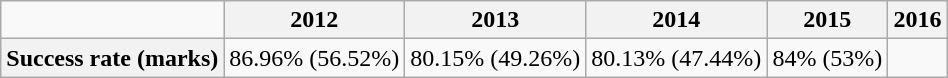<table class="wikitable alternance center">
<tr>
<td></td>
<th scope="col">2012</th>
<th scope="col">2013</th>
<th scope="col">2014</th>
<th scope="col">2015</th>
<th scope="col">2016</th>
</tr>
<tr>
<th scope="row"><strong>Success rate (marks)</strong></th>
<td>86.96% (56.52%)</td>
<td>80.15% (49.26%)</td>
<td>80.13% (47.44%)</td>
<td>84% (53%)</td>
<td></td>
</tr>
</table>
